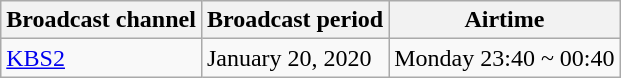<table class=wikitable>
<tr>
<th>Broadcast channel</th>
<th>Broadcast period</th>
<th>Airtime</th>
</tr>
<tr>
<td><a href='#'>KBS2</a></td>
<td>January 20, 2020</td>
<td>Monday 23:40 ~ 00:40</td>
</tr>
</table>
